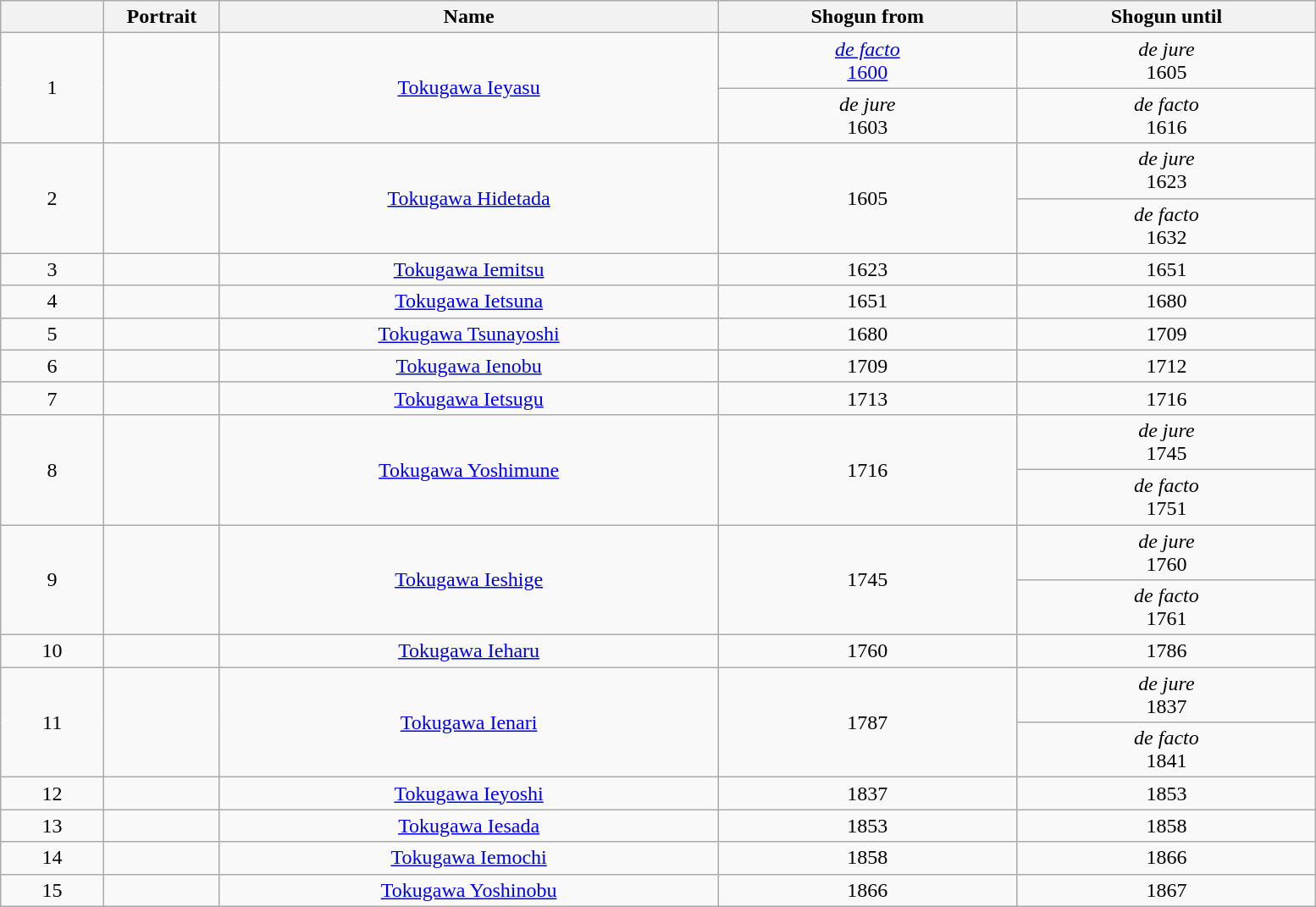<table width=82% class="wikitable" style="text-align:center">
<tr>
<th scope="col" width=2%></th>
<th scope="col" width=1%>Portrait</th>
<th scope="col" width=10%>Name<br></th>
<th scope="col" width=6%>Shogun from</th>
<th scope="col" width=6%>Shogun until</th>
</tr>
<tr>
<td rowspan="2">1</td>
<td rowspan="2"></td>
<td rowspan="2"><a href='#'>Tokugawa Ieyasu</a><br></td>
<td><a href='#'><em>de facto</em><br>1600</a></td>
<td><em>de jure</em><br>1605</td>
</tr>
<tr>
<td><em>de jure</em><br>1603</td>
<td><em>de facto</em><br>1616</td>
</tr>
<tr>
<td rowspan="2">2</td>
<td rowspan="2"></td>
<td rowspan="2"><a href='#'>Tokugawa Hidetada</a><br></td>
<td rowspan="2">1605</td>
<td><em>de jure</em><br>1623</td>
</tr>
<tr>
<td><em>de facto</em><br>1632</td>
</tr>
<tr>
<td>3</td>
<td></td>
<td><a href='#'>Tokugawa Iemitsu</a><br></td>
<td>1623</td>
<td>1651</td>
</tr>
<tr>
<td>4</td>
<td></td>
<td><a href='#'>Tokugawa Ietsuna</a><br></td>
<td>1651</td>
<td>1680</td>
</tr>
<tr>
<td>5</td>
<td></td>
<td><a href='#'>Tokugawa Tsunayoshi</a><br></td>
<td>1680</td>
<td>1709</td>
</tr>
<tr>
<td>6</td>
<td></td>
<td><a href='#'>Tokugawa Ienobu</a><br></td>
<td>1709</td>
<td>1712</td>
</tr>
<tr>
<td>7</td>
<td></td>
<td><a href='#'>Tokugawa Ietsugu</a><br></td>
<td>1713</td>
<td>1716</td>
</tr>
<tr>
<td rowspan="2">8</td>
<td rowspan="2"></td>
<td rowspan="2"><a href='#'>Tokugawa Yoshimune</a><br></td>
<td rowspan="2">1716</td>
<td><em>de jure</em><br>1745</td>
</tr>
<tr>
<td><em>de facto</em><br>1751</td>
</tr>
<tr>
<td rowspan="2">9</td>
<td rowspan="2"></td>
<td rowspan="2"><a href='#'>Tokugawa Ieshige</a><br></td>
<td rowspan="2">1745</td>
<td><em>de jure</em><br>1760</td>
</tr>
<tr>
<td><em>de facto</em><br>1761</td>
</tr>
<tr>
<td>10</td>
<td></td>
<td><a href='#'>Tokugawa Ieharu</a><br></td>
<td>1760</td>
<td>1786</td>
</tr>
<tr>
<td rowspan="2">11</td>
<td rowspan="2"></td>
<td rowspan="2"><a href='#'>Tokugawa Ienari</a><br></td>
<td rowspan="2">1787</td>
<td><em>de jure</em><br>1837</td>
</tr>
<tr>
<td><em>de facto</em><br>1841</td>
</tr>
<tr>
<td>12</td>
<td></td>
<td><a href='#'>Tokugawa Ieyoshi</a><br></td>
<td>1837</td>
<td>1853</td>
</tr>
<tr>
<td>13</td>
<td></td>
<td><a href='#'>Tokugawa Iesada</a><br></td>
<td>1853</td>
<td>1858</td>
</tr>
<tr>
<td>14</td>
<td></td>
<td><a href='#'>Tokugawa Iemochi</a><br></td>
<td>1858</td>
<td>1866</td>
</tr>
<tr>
<td>15</td>
<td></td>
<td><a href='#'>Tokugawa Yoshinobu</a><br></td>
<td>1866</td>
<td>1867</td>
</tr>
</table>
